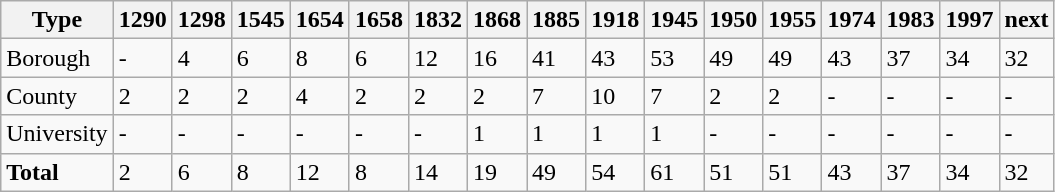<table class="wikitable">
<tr>
<th>Type</th>
<th>1290</th>
<th>1298</th>
<th>1545</th>
<th>1654</th>
<th>1658</th>
<th>1832</th>
<th>1868</th>
<th>1885</th>
<th>1918</th>
<th>1945</th>
<th>1950</th>
<th>1955</th>
<th>1974</th>
<th>1983</th>
<th>1997</th>
<th>next</th>
</tr>
<tr>
<td>Borough</td>
<td>-</td>
<td>4</td>
<td>6</td>
<td>8</td>
<td>6</td>
<td>12</td>
<td>16</td>
<td>41</td>
<td>43</td>
<td>53</td>
<td>49</td>
<td>49</td>
<td>43</td>
<td>37</td>
<td>34</td>
<td>32</td>
</tr>
<tr>
<td>County</td>
<td>2</td>
<td>2</td>
<td>2</td>
<td>4</td>
<td>2</td>
<td>2</td>
<td>2</td>
<td>7</td>
<td>10</td>
<td>7</td>
<td>2</td>
<td>2</td>
<td>-</td>
<td>-</td>
<td>-</td>
<td>-</td>
</tr>
<tr>
<td>University</td>
<td>-</td>
<td>-</td>
<td>-</td>
<td>-</td>
<td>-</td>
<td>-</td>
<td>1</td>
<td>1</td>
<td>1</td>
<td>1</td>
<td>-</td>
<td>-</td>
<td>-</td>
<td>-</td>
<td>-</td>
<td>-</td>
</tr>
<tr>
<td><strong>Total</strong></td>
<td>2</td>
<td>6</td>
<td>8</td>
<td>12</td>
<td>8</td>
<td>14</td>
<td>19</td>
<td>49</td>
<td>54</td>
<td>61</td>
<td>51</td>
<td>51</td>
<td>43</td>
<td>37</td>
<td>34</td>
<td>32</td>
</tr>
</table>
